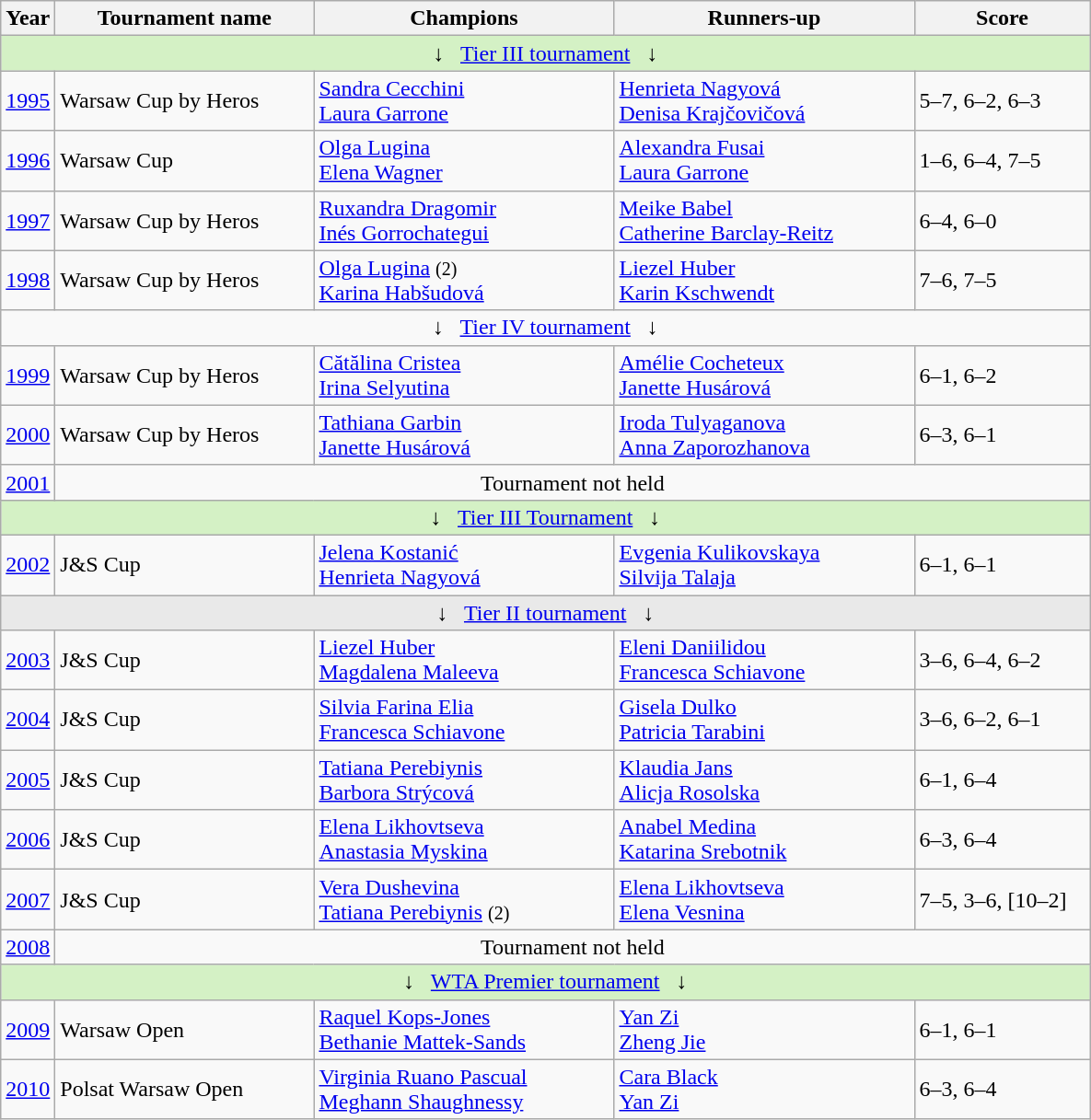<table class="wikitable">
<tr>
<th>Year</th>
<th width=180>Tournament name</th>
<th width=210>Champions</th>
<th width=210>Runners-up</th>
<th width=120>Score</th>
</tr>
<tr bgcolor="#D4F1C5">
<td colspan="5" align="center">↓   <a href='#'>Tier III tournament</a>   ↓</td>
</tr>
<tr>
<td><a href='#'>1995</a></td>
<td>Warsaw Cup by Heros</td>
<td> <a href='#'>Sandra Cecchini</a> <br>  <a href='#'>Laura Garrone</a></td>
<td> <a href='#'>Henrieta Nagyová</a> <br>  <a href='#'>Denisa Krajčovičová</a></td>
<td>5–7, 6–2, 6–3</td>
</tr>
<tr>
<td><a href='#'>1996</a></td>
<td>Warsaw Cup</td>
<td> <a href='#'>Olga Lugina</a> <br>  <a href='#'>Elena Wagner</a></td>
<td> <a href='#'>Alexandra Fusai</a> <br>  <a href='#'>Laura Garrone</a></td>
<td>1–6, 6–4, 7–5</td>
</tr>
<tr>
<td><a href='#'>1997</a></td>
<td>Warsaw Cup by Heros</td>
<td> <a href='#'>Ruxandra Dragomir</a> <br>  <a href='#'>Inés Gorrochategui</a></td>
<td> <a href='#'>Meike Babel</a> <br>  <a href='#'>Catherine Barclay-Reitz</a></td>
<td>6–4, 6–0</td>
</tr>
<tr>
<td><a href='#'>1998</a></td>
<td>Warsaw Cup by Heros</td>
<td> <a href='#'>Olga Lugina</a> <small>(2)</small><br>  <a href='#'>Karina Habšudová</a></td>
<td> <a href='#'>Liezel Huber</a> <br>  <a href='#'>Karin Kschwendt</a></td>
<td>7–6, 7–5</td>
</tr>
<tr bgcolor=>
<td colspan="5" align="center">↓   <a href='#'>Tier IV tournament</a>   ↓</td>
</tr>
<tr>
<td><a href='#'>1999</a></td>
<td>Warsaw Cup by Heros</td>
<td> <a href='#'>Cătălina Cristea</a> <br>  <a href='#'>Irina Selyutina</a></td>
<td> <a href='#'>Amélie Cocheteux</a> <br>  <a href='#'>Janette Husárová</a></td>
<td>6–1, 6–2</td>
</tr>
<tr>
<td><a href='#'>2000</a></td>
<td>Warsaw Cup by Heros</td>
<td> <a href='#'>Tathiana Garbin</a> <br>  <a href='#'>Janette Husárová</a></td>
<td> <a href='#'>Iroda Tulyaganova</a> <br>  <a href='#'>Anna Zaporozhanova</a></td>
<td>6–3, 6–1</td>
</tr>
<tr>
<td><a href='#'>2001</a></td>
<td colspan="4" align="center">Tournament not held</td>
</tr>
<tr bgcolor="#D4F1C5">
<td colspan="5" align="center">↓   <a href='#'>Tier III Tournament</a>   ↓</td>
</tr>
<tr>
<td><a href='#'>2002</a></td>
<td>J&S Cup</td>
<td> <a href='#'>Jelena Kostanić</a> <br>  <a href='#'>Henrieta Nagyová</a></td>
<td> <a href='#'>Evgenia Kulikovskaya</a> <br>  <a href='#'>Silvija Talaja</a></td>
<td>6–1, 6–1</td>
</tr>
<tr bgcolor="#E9E9E9">
<td colspan="5" align="center">↓   <a href='#'>Tier II tournament</a>   ↓</td>
</tr>
<tr>
<td><a href='#'>2003</a></td>
<td>J&S Cup</td>
<td> <a href='#'>Liezel Huber</a> <br>  <a href='#'>Magdalena Maleeva</a></td>
<td> <a href='#'>Eleni Daniilidou</a> <br>  <a href='#'>Francesca Schiavone</a></td>
<td>3–6, 6–4, 6–2</td>
</tr>
<tr>
<td><a href='#'>2004</a></td>
<td>J&S Cup</td>
<td> <a href='#'>Silvia Farina Elia</a> <br>  <a href='#'>Francesca Schiavone</a></td>
<td> <a href='#'>Gisela Dulko</a> <br>  <a href='#'>Patricia Tarabini</a></td>
<td>3–6, 6–2, 6–1</td>
</tr>
<tr>
<td><a href='#'>2005</a></td>
<td>J&S Cup</td>
<td> <a href='#'>Tatiana Perebiynis</a> <br>  <a href='#'>Barbora Strýcová</a></td>
<td> <a href='#'>Klaudia Jans</a> <br>  <a href='#'>Alicja Rosolska</a></td>
<td>6–1, 6–4</td>
</tr>
<tr>
<td><a href='#'>2006</a></td>
<td>J&S Cup</td>
<td> <a href='#'>Elena Likhovtseva</a> <br>  <a href='#'>Anastasia Myskina</a></td>
<td> <a href='#'>Anabel Medina</a> <br>  <a href='#'>Katarina Srebotnik</a></td>
<td>6–3, 6–4</td>
</tr>
<tr>
<td><a href='#'>2007</a></td>
<td>J&S Cup</td>
<td> <a href='#'>Vera Dushevina</a> <br>  <a href='#'>Tatiana Perebiynis</a> <small>(2)</small></td>
<td> <a href='#'>Elena Likhovtseva</a> <br>  <a href='#'>Elena Vesnina</a></td>
<td>7–5, 3–6, [10–2]</td>
</tr>
<tr>
<td><a href='#'>2008</a></td>
<td colspan="4" align="center">Tournament not held</td>
</tr>
<tr bgcolor="#D4F1C5">
<td colspan="5" align="center">↓   <a href='#'>WTA Premier tournament</a>   ↓</td>
</tr>
<tr>
<td><a href='#'>2009</a></td>
<td>Warsaw Open</td>
<td> <a href='#'>Raquel Kops-Jones</a>  <br>  <a href='#'>Bethanie Mattek-Sands</a></td>
<td>  <a href='#'>Yan Zi</a>  <br>   <a href='#'>Zheng Jie</a></td>
<td>6–1, 6–1</td>
</tr>
<tr>
<td><a href='#'>2010</a></td>
<td>Polsat Warsaw Open</td>
<td> <a href='#'>Virginia Ruano Pascual</a><br>  <a href='#'>Meghann Shaughnessy</a></td>
<td> <a href='#'>Cara Black</a> <br>  <a href='#'>Yan Zi</a></td>
<td>6–3, 6–4</td>
</tr>
</table>
